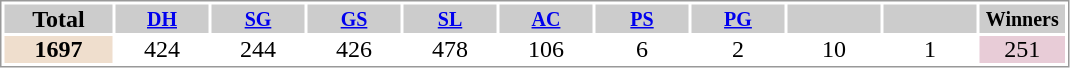<table style="border: 1px solid #999; background-color:#FFFFFF; line-height:16px; text-align:center">
<tr>
<th style="background-color: #ccc;" width="70">Total</th>
<th style="background-color: #ccc;" width="60"><small><a href='#'>DH</a></small></th>
<th style="background-color: #ccc;" width="60"><small><a href='#'>SG</a></small></th>
<th style="background-color: #ccc;" width="60"><small><a href='#'>GS</a></small></th>
<th style="background-color: #ccc;" width="60"><small><a href='#'>SL</a></small></th>
<th style="background-color: #ccc;" width="60"><small><a href='#'>AC</a></small></th>
<th style="background-color: #ccc;" width="60"><small><a href='#'>PS</a></small></th>
<th style="background-color: #ccc;" width="60"><small><a href='#'>PG</a></small></th>
<th style="background-color: #ccc;" width="60"><small></small></th>
<th style="background-color: #ccc;" width="60"><small></small></th>
<th style="background-color: #ccc;" width="55"><small>Winners</small></th>
</tr>
<tr>
<td bgcolor=#EFDECD><strong>1697</strong></td>
<td>424</td>
<td>244</td>
<td>426</td>
<td>478</td>
<td>106</td>
<td>6</td>
<td>2</td>
<td>10</td>
<td>1</td>
<td bgcolor=#E8CCD7>251</td>
</tr>
</table>
